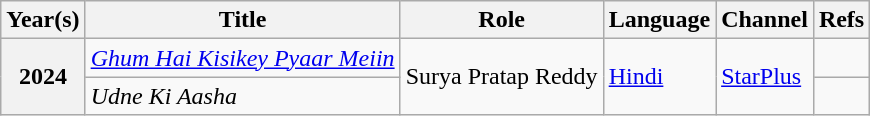<table class="wikitable plainrowheaders sortable">
<tr>
<th scope="col">Year(s)</th>
<th scope="col">Title</th>
<th scope="col">Role</th>
<th scope="col">Language</th>
<th scope="col" class="unsortable">Channel</th>
<th scope="col" class="unsortable">Refs</th>
</tr>
<tr>
<th scope="row" rowspan="2">2024</th>
<td><em><a href='#'>Ghum Hai Kisikey Pyaar Meiin</a></em></td>
<td rowspan="2">Surya Pratap Reddy</td>
<td rowspan="2"><a href='#'>Hindi</a></td>
<td rowspan="2"><a href='#'>StarPlus</a></td>
<td></td>
</tr>
<tr>
<td><em>Udne Ki Aasha</em></td>
<td></td>
</tr>
</table>
